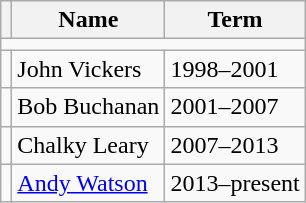<table class="wikitable">
<tr>
<th></th>
<th>Name</th>
<th>Term</th>
</tr>
<tr>
<td colspan=3></td>
</tr>
<tr>
<td></td>
<td>John Vickers</td>
<td>1998–2001</td>
</tr>
<tr>
<td></td>
<td>Bob Buchanan</td>
<td>2001–2007</td>
</tr>
<tr>
<td></td>
<td>Chalky Leary</td>
<td>2007–2013</td>
</tr>
<tr>
<td></td>
<td><a href='#'>Andy Watson</a></td>
<td>2013–present</td>
</tr>
</table>
